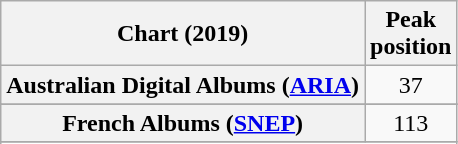<table class="wikitable sortable plainrowheaders" style="text-align:center">
<tr>
<th scope="col">Chart (2019)</th>
<th scope="col">Peak<br>position</th>
</tr>
<tr>
<th scope="row">Australian Digital Albums (<a href='#'>ARIA</a>)</th>
<td>37</td>
</tr>
<tr>
</tr>
<tr>
<th scope="row">French Albums (<a href='#'>SNEP</a>)</th>
<td>113</td>
</tr>
<tr>
</tr>
<tr>
</tr>
<tr>
</tr>
<tr>
</tr>
<tr>
</tr>
</table>
